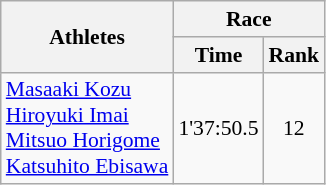<table class="wikitable" border="1" style="font-size:90%">
<tr>
<th rowspan=2>Athletes</th>
<th colspan=2>Race</th>
</tr>
<tr>
<th>Time</th>
<th>Rank</th>
</tr>
<tr>
<td><a href='#'>Masaaki Kozu</a><br><a href='#'>Hiroyuki Imai</a><br><a href='#'>Mitsuo Horigome</a><br><a href='#'>Katsuhito Ebisawa</a></td>
<td align=center>1'37:50.5</td>
<td align=center>12</td>
</tr>
</table>
